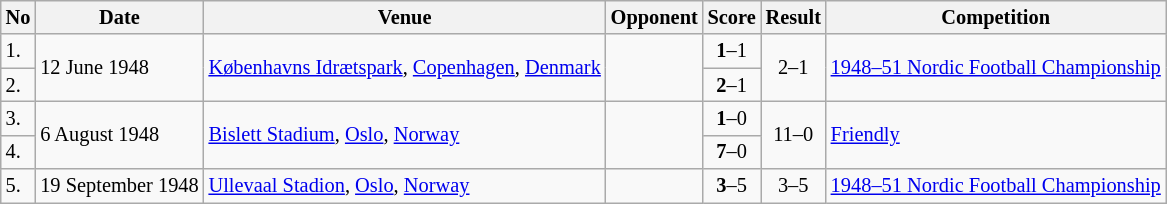<table class="wikitable" style="font-size:85%;">
<tr>
<th>No</th>
<th>Date</th>
<th>Venue</th>
<th>Opponent</th>
<th>Score</th>
<th>Result</th>
<th>Competition</th>
</tr>
<tr>
<td>1.</td>
<td rowspan="2">12 June 1948</td>
<td rowspan="2"><a href='#'>Københavns Idrætspark</a>, <a href='#'>Copenhagen</a>, <a href='#'>Denmark</a></td>
<td rowspan="2"></td>
<td align=center><strong>1</strong>–1</td>
<td align=center rowspan="2">2–1</td>
<td rowspan="2"><a href='#'>1948–51 Nordic Football Championship</a></td>
</tr>
<tr>
<td>2.</td>
<td align=center><strong>2</strong>–1</td>
</tr>
<tr>
<td>3.</td>
<td rowspan="2">6 August 1948</td>
<td rowspan="2"><a href='#'>Bislett Stadium</a>, <a href='#'>Oslo</a>, <a href='#'>Norway</a></td>
<td rowspan="2"></td>
<td align=center><strong>1</strong>–0</td>
<td align=center rowspan="2">11–0</td>
<td rowspan="2"><a href='#'>Friendly</a></td>
</tr>
<tr>
<td>4.</td>
<td align=center><strong>7</strong>–0</td>
</tr>
<tr>
<td>5.</td>
<td>19 September 1948</td>
<td><a href='#'>Ullevaal Stadion</a>, <a href='#'>Oslo</a>, <a href='#'>Norway</a></td>
<td></td>
<td align=center><strong>3</strong>–5</td>
<td align=center rowspan="2">3–5</td>
<td><a href='#'>1948–51 Nordic Football Championship</a></td>
</tr>
</table>
